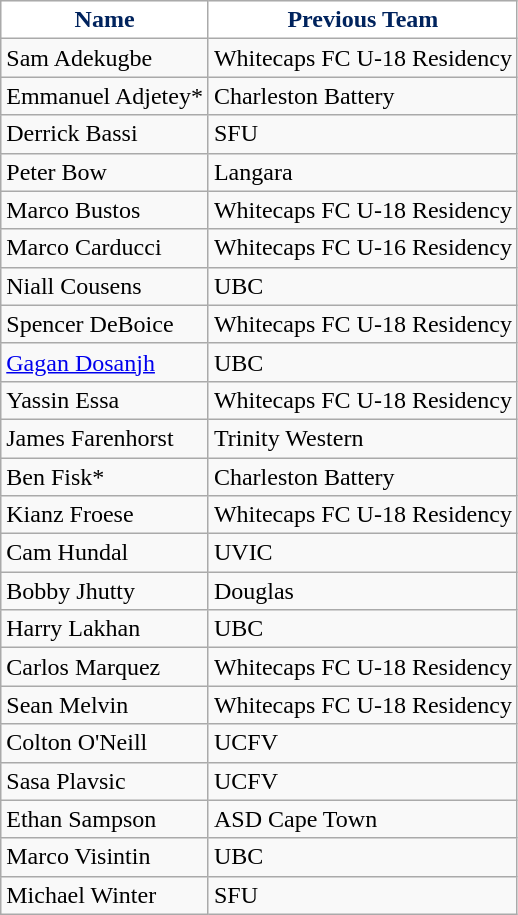<table class="wikitable sortable">
<tr>
<th style="background:white; color:#00235d;" scope="col">Name</th>
<th style="background:white; color:#00235d;" scope="col">Previous Team</th>
</tr>
<tr>
<td>Sam Adekugbe</td>
<td>Whitecaps FC U-18 Residency</td>
</tr>
<tr>
<td>Emmanuel Adjetey*</td>
<td>Charleston Battery</td>
</tr>
<tr>
<td>Derrick Bassi</td>
<td>SFU</td>
</tr>
<tr>
<td>Peter Bow</td>
<td>Langara</td>
</tr>
<tr>
<td>Marco Bustos</td>
<td>Whitecaps FC U-18 Residency</td>
</tr>
<tr>
<td>Marco Carducci</td>
<td>Whitecaps FC U-16 Residency</td>
</tr>
<tr>
<td>Niall Cousens</td>
<td>UBC</td>
</tr>
<tr>
<td>Spencer DeBoice</td>
<td>Whitecaps FC U-18 Residency</td>
</tr>
<tr>
<td><a href='#'>Gagan Dosanjh</a></td>
<td>UBC</td>
</tr>
<tr>
<td>Yassin Essa</td>
<td>Whitecaps FC U-18 Residency</td>
</tr>
<tr>
<td>James Farenhorst</td>
<td>Trinity Western</td>
</tr>
<tr>
<td>Ben Fisk*</td>
<td>Charleston Battery</td>
</tr>
<tr>
<td>Kianz Froese</td>
<td>Whitecaps FC U-18 Residency</td>
</tr>
<tr>
<td>Cam Hundal</td>
<td>UVIC</td>
</tr>
<tr>
<td>Bobby Jhutty</td>
<td>Douglas</td>
</tr>
<tr>
<td>Harry Lakhan</td>
<td>UBC</td>
</tr>
<tr>
<td>Carlos Marquez</td>
<td>Whitecaps FC U-18 Residency</td>
</tr>
<tr>
<td>Sean Melvin</td>
<td>Whitecaps FC U-18 Residency</td>
</tr>
<tr>
<td>Colton O'Neill</td>
<td>UCFV</td>
</tr>
<tr>
<td>Sasa Plavsic</td>
<td>UCFV</td>
</tr>
<tr>
<td>Ethan Sampson</td>
<td>ASD Cape Town</td>
</tr>
<tr>
<td>Marco Visintin</td>
<td>UBC</td>
</tr>
<tr>
<td>Michael Winter</td>
<td>SFU</td>
</tr>
</table>
